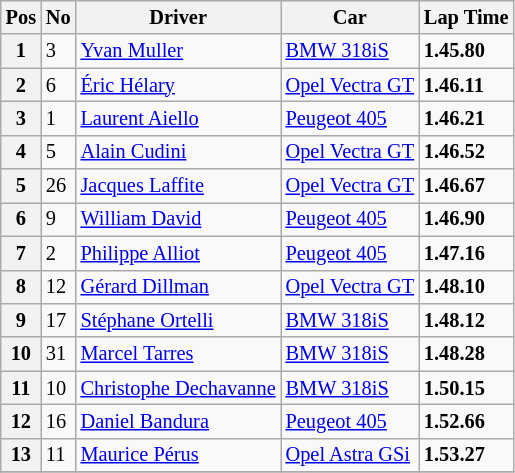<table class="wikitable" style="font-size: 85%;">
<tr>
<th>Pos</th>
<th>No</th>
<th>Driver</th>
<th>Car</th>
<th>Lap Time</th>
</tr>
<tr>
<th>1</th>
<td>3</td>
<td> <a href='#'>Yvan Muller</a></td>
<td><a href='#'>BMW 318iS</a></td>
<td><strong>1.45.80</strong></td>
</tr>
<tr>
<th>2</th>
<td>6</td>
<td> <a href='#'>Éric Hélary</a></td>
<td><a href='#'> Opel Vectra GT</a></td>
<td><strong>1.46.11</strong></td>
</tr>
<tr>
<th>3</th>
<td>1</td>
<td> <a href='#'>Laurent Aiello</a></td>
<td><a href='#'>Peugeot 405</a></td>
<td><strong>1.46.21</strong></td>
</tr>
<tr>
<th>4</th>
<td>5</td>
<td> <a href='#'>Alain Cudini</a></td>
<td><a href='#'> Opel Vectra GT</a></td>
<td><strong>1.46.52</strong></td>
</tr>
<tr>
<th>5</th>
<td>26</td>
<td> <a href='#'>Jacques Laffite</a></td>
<td><a href='#'> Opel Vectra GT</a></td>
<td><strong>1.46.67</strong></td>
</tr>
<tr>
<th>6</th>
<td>9</td>
<td> <a href='#'>William David</a></td>
<td><a href='#'>Peugeot 405</a></td>
<td><strong>1.46.90</strong></td>
</tr>
<tr>
<th>7</th>
<td>2</td>
<td> <a href='#'>Philippe Alliot</a></td>
<td><a href='#'>Peugeot 405</a></td>
<td><strong>1.47.16</strong></td>
</tr>
<tr>
<th>8</th>
<td>12</td>
<td> <a href='#'>Gérard Dillman</a></td>
<td><a href='#'> Opel Vectra GT</a></td>
<td><strong>1.48.10</strong></td>
</tr>
<tr>
<th>9</th>
<td>17</td>
<td> <a href='#'>Stéphane Ortelli</a></td>
<td><a href='#'>BMW 318iS</a></td>
<td><strong>1.48.12</strong></td>
</tr>
<tr>
<th>10</th>
<td>31</td>
<td> <a href='#'>Marcel Tarres</a></td>
<td><a href='#'>BMW 318iS</a></td>
<td><strong>1.48.28</strong></td>
</tr>
<tr>
<th>11</th>
<td>10</td>
<td> <a href='#'>Christophe Dechavanne</a></td>
<td><a href='#'>BMW 318iS</a></td>
<td><strong>1.50.15</strong></td>
</tr>
<tr>
<th>12</th>
<td>16</td>
<td> <a href='#'>Daniel Bandura</a></td>
<td><a href='#'>Peugeot 405</a></td>
<td><strong>1.52.66</strong></td>
</tr>
<tr>
<th>13</th>
<td>11</td>
<td> <a href='#'>Maurice Pérus</a></td>
<td><a href='#'>Opel Astra GSi</a></td>
<td><strong>1.53.27</strong></td>
</tr>
<tr>
</tr>
</table>
